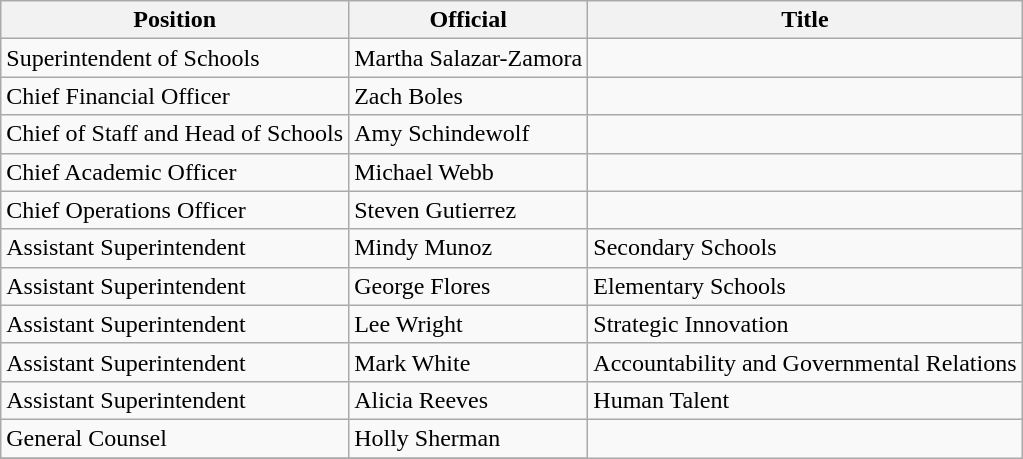<table class="wikitable">
<tr>
<th>Position</th>
<th>Official</th>
<th>Title</th>
</tr>
<tr>
<td>Superintendent of Schools</td>
<td>Martha Salazar-Zamora</td>
<td></td>
</tr>
<tr>
<td>Chief Financial Officer</td>
<td>Zach Boles</td>
<td></td>
</tr>
<tr>
<td>Chief of Staff and Head of Schools</td>
<td>Amy Schindewolf</td>
<td></td>
</tr>
<tr>
<td>Chief Academic Officer</td>
<td>Michael Webb</td>
<td></td>
</tr>
<tr>
<td>Chief Operations Officer</td>
<td>Steven Gutierrez</td>
<td></td>
</tr>
<tr>
<td>Assistant Superintendent</td>
<td>Mindy Munoz</td>
<td>Secondary Schools</td>
</tr>
<tr>
<td>Assistant Superintendent</td>
<td>George Flores</td>
<td>Elementary Schools</td>
</tr>
<tr>
<td>Assistant Superintendent</td>
<td>Lee Wright</td>
<td>Strategic Innovation</td>
</tr>
<tr>
<td>Assistant Superintendent</td>
<td>Mark White</td>
<td>Accountability and Governmental Relations</td>
</tr>
<tr>
<td>Assistant Superintendent</td>
<td>Alicia Reeves</td>
<td>Human Talent</td>
</tr>
<tr>
<td>General Counsel</td>
<td>Holly Sherman</td>
</tr>
<tr>
</tr>
</table>
